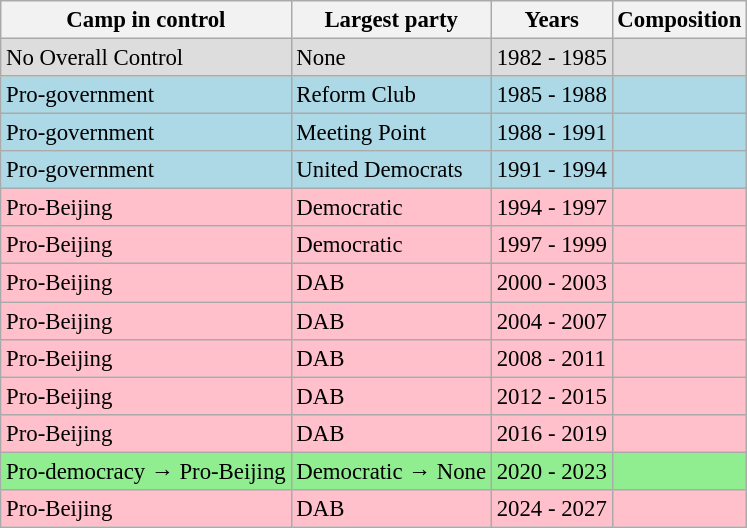<table class="wikitable" style="font-size: 95%;">
<tr>
<th>Camp in control</th>
<th>Largest party</th>
<th>Years</th>
<th>Composition</th>
</tr>
<tr ! style="background-color: #DDDDDD">
<td>No Overall Control</td>
<td>None</td>
<td>1982 - 1985</td>
<td></td>
</tr>
<tr ! style="background-color: LightBlue">
<td>Pro-government</td>
<td>Reform Club</td>
<td>1985 - 1988</td>
<td></td>
</tr>
<tr ! style="background-color: LightBlue">
<td>Pro-government</td>
<td>Meeting Point</td>
<td>1988 - 1991</td>
<td></td>
</tr>
<tr ! style="background-color: LightBlue">
<td>Pro-government</td>
<td>United Democrats</td>
<td>1991 - 1994</td>
<td></td>
</tr>
<tr ! style="background-color: Pink">
<td>Pro-Beijing</td>
<td>Democratic</td>
<td>1994 - 1997</td>
<td></td>
</tr>
<tr ! style="background-color: Pink">
<td>Pro-Beijing</td>
<td>Democratic</td>
<td>1997 - 1999</td>
<td></td>
</tr>
<tr ! style="background-color: Pink">
<td>Pro-Beijing</td>
<td>DAB</td>
<td>2000 - 2003</td>
<td></td>
</tr>
<tr ! style="background-color: Pink">
<td>Pro-Beijing</td>
<td>DAB</td>
<td>2004 - 2007</td>
<td></td>
</tr>
<tr ! style="background-color: Pink">
<td>Pro-Beijing</td>
<td>DAB</td>
<td>2008 - 2011</td>
<td></td>
</tr>
<tr ! style="background-color: Pink">
<td>Pro-Beijing</td>
<td>DAB</td>
<td>2012 - 2015</td>
<td></td>
</tr>
<tr ! style="background-color: Pink">
<td>Pro-Beijing</td>
<td>DAB</td>
<td>2016 - 2019</td>
<td></td>
</tr>
<tr ! style="background-color: LightGreen">
<td>Pro-democracy → Pro-Beijing</td>
<td>Democratic → None</td>
<td>2020 - 2023</td>
<td></td>
</tr>
<tr ! style="background-color: Pink">
<td>Pro-Beijing</td>
<td>DAB</td>
<td>2024 - 2027</td>
<td></td>
</tr>
</table>
